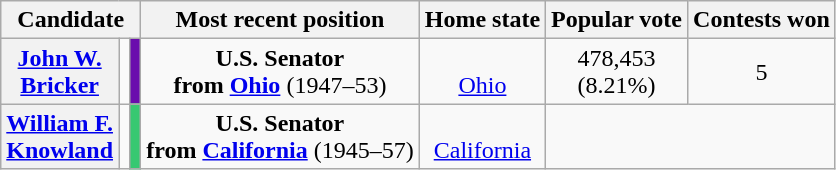<table class="wikitable sortable" style="text-align:center;">
<tr>
<th colspan="3">Candidate</th>
<th class="unsortable">Most recent position</th>
<th>Home state</th>
<th>Popular vote</th>
<th>Contests won</th>
</tr>
<tr>
<th scope="row" data-sort-value="Dewey"><a href='#'>John W.</a><br><a href='#'>Bricker</a></th>
<td></td>
<td style="background:#6a0dad;"></td>
<td><strong>U.S. Senator</strong><br><strong>from <a href='#'>Ohio</a></strong>
(1947–53)</td>
<td><br><a href='#'>Ohio</a></td>
<td>478,453<br>(8.21%)</td>
<td>5</td>
</tr>
<tr>
<th scope="row" data-sort-value="Taft"><a href='#'>William F.</a><br><a href='#'>Knowland</a></th>
<td></td>
<td style="background:#37C871;"></td>
<td><strong>U.S. Senator</strong><br><strong>from <a href='#'>California</a></strong>
(1945–57)</td>
<td><br><a href='#'>California</a></td>
<td colspan="2"></td>
</tr>
</table>
